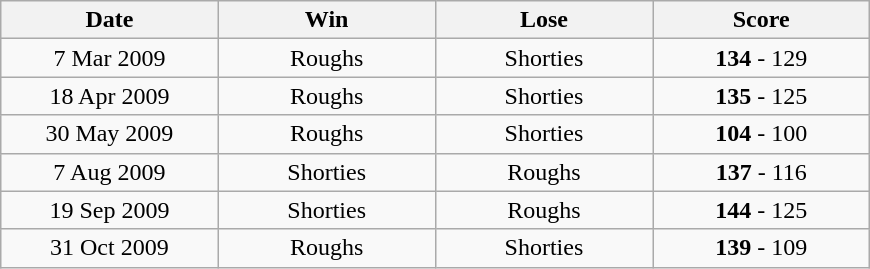<table class="wikitable" style="text-align:center;width=64%">
<tr>
<th style="width:16%;">Date</th>
<th style="width:16%;">Win</th>
<th style="width:16%;">Lose</th>
<th style="width:16%;">Score</th>
</tr>
<tr>
<td>7 Mar 2009</td>
<td>Roughs</td>
<td>Shorties</td>
<td><strong>134</strong> - 129</td>
</tr>
<tr>
<td>18 Apr 2009</td>
<td>Roughs</td>
<td>Shorties</td>
<td><strong>135</strong> - 125</td>
</tr>
<tr>
<td>30 May 2009</td>
<td>Roughs</td>
<td>Shorties</td>
<td><strong>104</strong> - 100</td>
</tr>
<tr>
<td>7 Aug 2009</td>
<td>Shorties</td>
<td>Roughs</td>
<td><strong>137</strong> - 116</td>
</tr>
<tr>
<td>19 Sep 2009</td>
<td>Shorties</td>
<td>Roughs</td>
<td><strong>144</strong> - 125</td>
</tr>
<tr>
<td>31 Oct 2009</td>
<td>Roughs</td>
<td>Shorties</td>
<td><strong>139</strong> - 109</td>
</tr>
</table>
